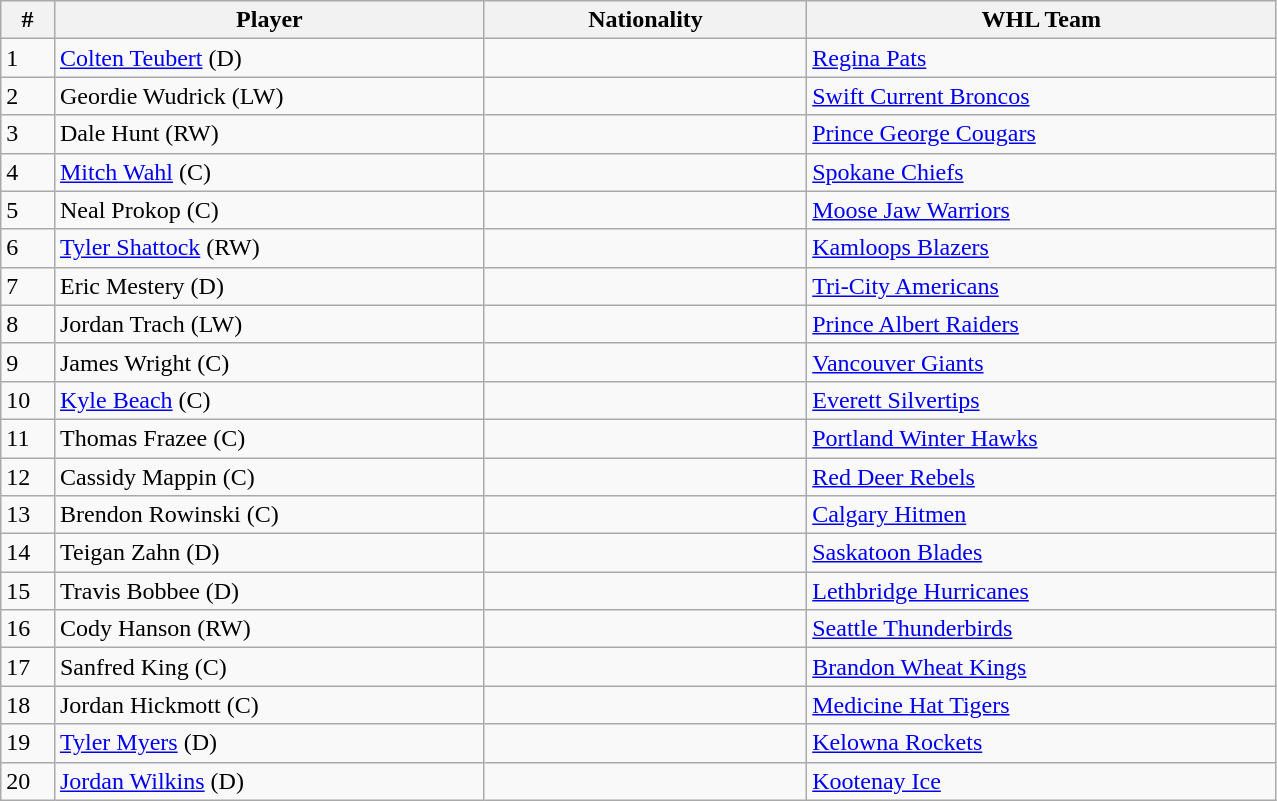<table class="wikitable">
<tr>
<th bgcolor="#DDDDFF" width="2.75%">#</th>
<th bgcolor="#DDDDFF" width="22.0%">Player</th>
<th bgcolor="#DDDDFF" width="16.5%">Nationality</th>
<th bgcolor="#DDDDFF" width="24.0%">WHL Team</th>
</tr>
<tr>
<td>1</td>
<td><a href='#'>Colten Teubert</a> (D)</td>
<td></td>
<td><a href='#'>Regina Pats</a></td>
</tr>
<tr>
<td>2</td>
<td>Geordie Wudrick (LW)</td>
<td></td>
<td><a href='#'>Swift Current Broncos</a></td>
</tr>
<tr>
<td>3</td>
<td>Dale Hunt (RW)</td>
<td></td>
<td><a href='#'>Prince George Cougars</a></td>
</tr>
<tr>
<td>4</td>
<td><a href='#'>Mitch Wahl</a> (C)</td>
<td></td>
<td><a href='#'>Spokane Chiefs</a></td>
</tr>
<tr>
<td>5</td>
<td>Neal Prokop (C)</td>
<td></td>
<td><a href='#'>Moose Jaw Warriors</a></td>
</tr>
<tr>
<td>6</td>
<td><a href='#'>Tyler Shattock</a> (RW)</td>
<td></td>
<td><a href='#'>Kamloops Blazers</a></td>
</tr>
<tr>
<td>7</td>
<td>Eric Mestery (D)</td>
<td></td>
<td><a href='#'>Tri-City Americans</a></td>
</tr>
<tr>
<td>8</td>
<td>Jordan Trach (LW)</td>
<td></td>
<td><a href='#'>Prince Albert Raiders</a></td>
</tr>
<tr>
<td>9</td>
<td>James Wright (C)</td>
<td></td>
<td><a href='#'>Vancouver Giants</a></td>
</tr>
<tr>
<td>10</td>
<td><a href='#'>Kyle Beach</a> (C)</td>
<td></td>
<td><a href='#'>Everett Silvertips</a></td>
</tr>
<tr>
<td>11</td>
<td>Thomas Frazee (C)</td>
<td></td>
<td><a href='#'>Portland Winter Hawks</a></td>
</tr>
<tr>
<td>12</td>
<td>Cassidy Mappin (C)</td>
<td></td>
<td><a href='#'>Red Deer Rebels</a></td>
</tr>
<tr>
<td>13</td>
<td>Brendon Rowinski (C)</td>
<td></td>
<td><a href='#'>Calgary Hitmen</a></td>
</tr>
<tr>
<td>14</td>
<td>Teigan Zahn (D)</td>
<td></td>
<td><a href='#'>Saskatoon Blades</a></td>
</tr>
<tr>
<td>15</td>
<td>Travis Bobbee (D)</td>
<td></td>
<td><a href='#'>Lethbridge Hurricanes</a></td>
</tr>
<tr>
<td>16</td>
<td>Cody Hanson (RW)</td>
<td></td>
<td><a href='#'>Seattle Thunderbirds</a></td>
</tr>
<tr>
<td>17</td>
<td>Sanfred King (C)</td>
<td></td>
<td><a href='#'>Brandon Wheat Kings</a></td>
</tr>
<tr>
<td>18</td>
<td>Jordan Hickmott (C)</td>
<td></td>
<td><a href='#'>Medicine Hat Tigers</a></td>
</tr>
<tr>
<td>19</td>
<td><a href='#'>Tyler Myers</a> (D)</td>
<td></td>
<td><a href='#'>Kelowna Rockets</a></td>
</tr>
<tr>
<td>20</td>
<td><a href='#'>Jordan Wilkins</a> (D)</td>
<td></td>
<td><a href='#'>Kootenay Ice</a></td>
</tr>
</table>
